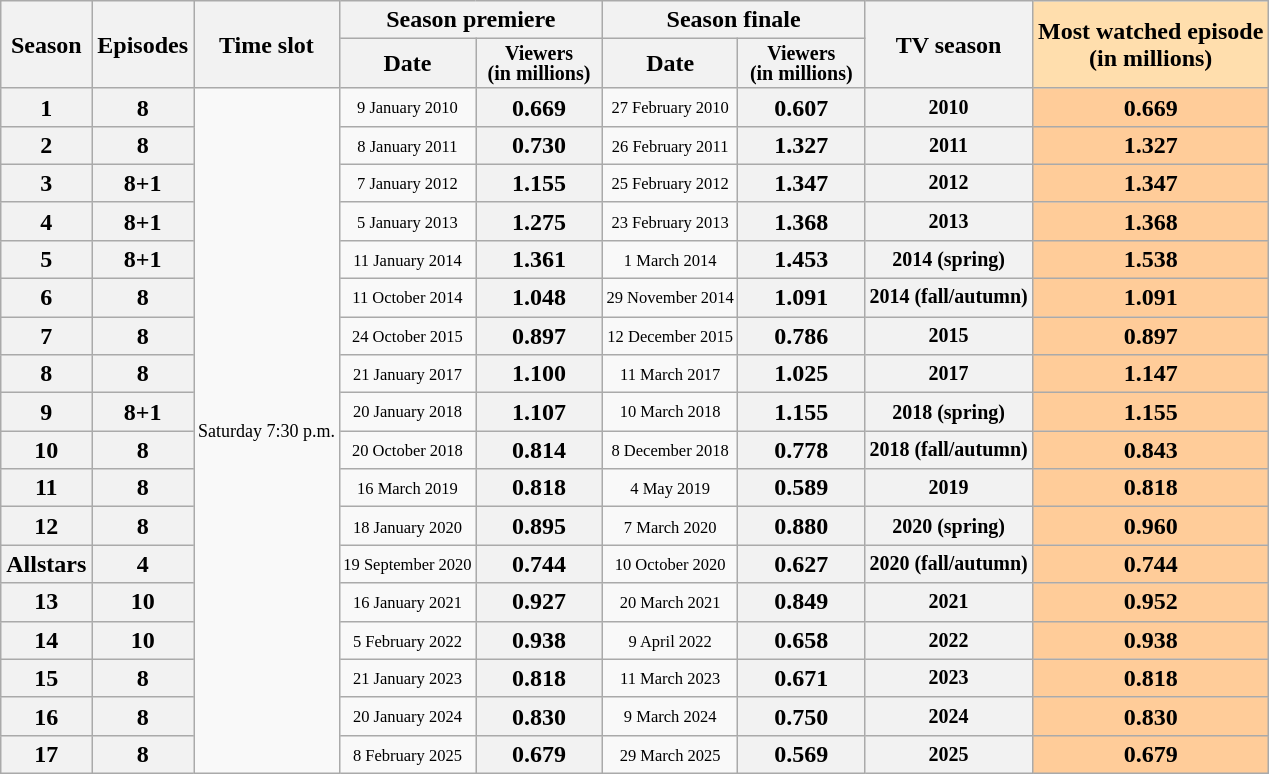<table class="wikitable" style="text-align:center;">
<tr>
<th rowspan="2">Season</th>
<th rowspan="2">Episodes</th>
<th rowspan="2">Time slot</th>
<th colspan="2">Season premiere</th>
<th colspan="2">Season finale</th>
<th rowspan="2">TV season</th>
<th style="background:#ffdead;" rowspan="2">Most watched episode<br>(in millions)</th>
</tr>
<tr>
<th>Date</th>
<th style="width:10%; font-size:smaller; line-height:100%;" span>Viewers<br>(in millions)</th>
<th>Date</th>
<th style="width:10%; font-size:smaller; line-height:100%;" span>Viewers<br>(in millions)</th>
</tr>
<tr>
<th><strong>1</strong></th>
<th>8</th>
<td rowspan="18" style="background:#F9F9F9;font-size:12px;font-weight:normal;text-align:center;line-height:110%" !>Saturday 7:30 p.m.</td>
<td style="font-size:11px;line-height:110%">9 January 2010</td>
<th>0.669</th>
<td style="font-size:11px;line-height:110%">27 February 2010</td>
<th>0.607</th>
<th style="font-size:smaller">2010</th>
<th style="background:#fc9;">0.669</th>
</tr>
<tr>
<th><strong>2</strong></th>
<th>8</th>
<td style="font-size:11px;line-height:110%">8 January 2011</td>
<th>0.730</th>
<td style="font-size:11px;line-height:110%">26 February 2011</td>
<th>1.327</th>
<th style="font-size:smaller">2011</th>
<th style="background:#fc9;">1.327</th>
</tr>
<tr>
<th><strong>3</strong></th>
<th>8+1</th>
<td style="font-size:11px;line-height:110%">7 January 2012</td>
<th>1.155</th>
<td style="font-size:11px;line-height:110%">25 February 2012</td>
<th>1.347</th>
<th style="font-size:smaller">2012</th>
<th style="background:#fc9;">1.347</th>
</tr>
<tr>
<th><strong>4</strong></th>
<th>8+1</th>
<td style="font-size:11px;line-height:110%">5 January 2013</td>
<th>1.275</th>
<td style="font-size:11px;line-height:110%">23 February 2013</td>
<th>1.368</th>
<th style="font-size:smaller">2013</th>
<th style="background:#fc9;">1.368</th>
</tr>
<tr>
<th><strong>5</strong></th>
<th>8+1</th>
<td style="font-size:11px;line-height:110%">11 January 2014</td>
<th>1.361</th>
<td style="font-size:11px;line-height:110%">1 March 2014</td>
<th>1.453</th>
<th style="font-size:smaller">2014 (spring)</th>
<th style="background:#fc9;">1.538</th>
</tr>
<tr>
<th><strong>6</strong></th>
<th>8</th>
<td style="font-size:11px;line-height:110%">11 October 2014</td>
<th>1.048</th>
<td style="font-size:11px;line-height:110%">29 November 2014</td>
<th>1.091</th>
<th style="font-size:smaller">2014 (fall/autumn)</th>
<th style="background:#fc9;">1.091</th>
</tr>
<tr>
<th><strong>7</strong></th>
<th>8</th>
<td style="font-size:11px;line-height:110%">24 October 2015</td>
<th>0.897</th>
<td style="font-size:11px;line-height:110%">12 December 2015</td>
<th>0.786</th>
<th style="font-size:smaller">2015</th>
<th style="background:#fc9;">0.897</th>
</tr>
<tr>
<th><strong>8</strong></th>
<th>8</th>
<td style="font-size:11px;line-height:110%">21 January 2017</td>
<th>1.100</th>
<td style="font-size:11px;line-height:110%">11 March 2017</td>
<th>1.025</th>
<th style="font-size:smaller">2017</th>
<th style="background:#fc9;">1.147</th>
</tr>
<tr>
<th><strong>9</strong></th>
<th>8+1</th>
<td style="font-size:11px;line-height:110%">20 January 2018</td>
<th>1.107</th>
<td style="font-size:11px;line-height:110%">10 March 2018</td>
<th>1.155</th>
<th style="font-size:smaller">2018 (spring)</th>
<th style="background:#fc9;">1.155</th>
</tr>
<tr>
<th><strong>10</strong></th>
<th>8</th>
<td style="font-size:11px;line-height:110%">20 October 2018</td>
<th>0.814</th>
<td style="font-size:11px;line-height:110%">8 December 2018</td>
<th>0.778</th>
<th style="font-size:smaller">2018 (fall/autumn)</th>
<th style="background:#fc9;">0.843</th>
</tr>
<tr>
<th><strong>11</strong></th>
<th>8</th>
<td style="font-size:11px;line-height:110%">16 March 2019</td>
<th>0.818</th>
<td style="font-size:11px;line-height:110%">4 May 2019</td>
<th>0.589</th>
<th style="font-size:smaller">2019</th>
<th style="background:#fc9;">0.818</th>
</tr>
<tr>
<th><strong>12</strong></th>
<th>8</th>
<td style="font-size:11px;line-height:110%">18 January 2020</td>
<th>0.895</th>
<td style="font-size:11px;line-height:110%">7 March 2020</td>
<th>0.880</th>
<th style="font-size:smaller">2020 (spring)</th>
<th style="background:#fc9;">0.960</th>
</tr>
<tr>
<th><strong>Allstars</strong></th>
<th>4</th>
<td style="font-size:11px;line-height:110%">19 September 2020</td>
<th>0.744</th>
<td style="font-size:11px;line-height:110%">10 October 2020</td>
<th>0.627</th>
<th style="font-size:smaller">2020 (fall/autumn)</th>
<th style="background:#fc9;">0.744</th>
</tr>
<tr>
<th><strong>13</strong></th>
<th>10</th>
<td style="font-size:11px;line-height:110%">16 January 2021</td>
<th>0.927</th>
<td style="font-size:11px; line-height:110%">20 March 2021</td>
<th>0.849</th>
<th style="font-size:smaller">2021</th>
<th style="background:#fc9;">0.952</th>
</tr>
<tr>
<th>14</th>
<th>10</th>
<td style="font-size:11px;line-height:110%">5 February 2022</td>
<th>0.938</th>
<td style="font-size:11px;line-height:110%">9 April 2022</td>
<th>0.658</th>
<th style="font-size:smaller">2022</th>
<th style="background:#fc9;">0.938</th>
</tr>
<tr>
<th>15</th>
<th>8</th>
<td style="font-size:11px;line-height:110%">21 January 2023</td>
<th>0.818</th>
<td style="font-size:11px;line-height:110%">11 March 2023</td>
<th>0.671</th>
<th style="font-size:smaller">2023</th>
<th style="background:#fc9;">0.818</th>
</tr>
<tr>
<th>16</th>
<th>8</th>
<td style="font-size:11px;line-height:110%">20 January 2024</td>
<th>0.830</th>
<td style="font-size:11px;line-height:110%">9 March 2024</td>
<th>0.750</th>
<th style="font-size:smaller">2024</th>
<th style="background:#fc9;">0.830</th>
</tr>
<tr>
<th>17</th>
<th>8</th>
<td style="font-size:11px;line-height:110%">8 February 2025</td>
<th>0.679</th>
<td style="font-size:11px;line-height:110%">29 March 2025</td>
<th>0.569</th>
<th style="font-size:smaller">2025</th>
<th style="background:#fc9;">0.679</th>
</tr>
</table>
